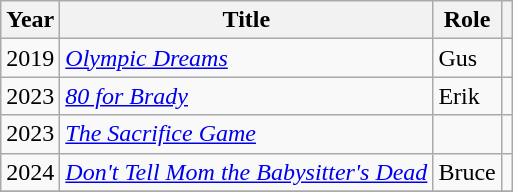<table class="wikitable plainrowheaders">
<tr>
<th scope="col">Year</th>
<th scope="col">Title</th>
<th scope="col">Role</th>
<th class=unsortable></th>
</tr>
<tr>
<td>2019</td>
<td><em><a href='#'>Olympic Dreams</a></em></td>
<td>Gus</td>
<td></td>
</tr>
<tr>
<td>2023</td>
<td><em><a href='#'>80 for Brady</a></em></td>
<td>Erik</td>
<td></td>
</tr>
<tr>
<td>2023</td>
<td><em><a href='#'>The Sacrifice Game</a></em></td>
<td></td>
<td></td>
</tr>
<tr>
<td>2024</td>
<td><em><a href='#'>Don't Tell Mom the Babysitter's Dead</a></em></td>
<td>Bruce</td>
<td></td>
</tr>
<tr>
</tr>
</table>
